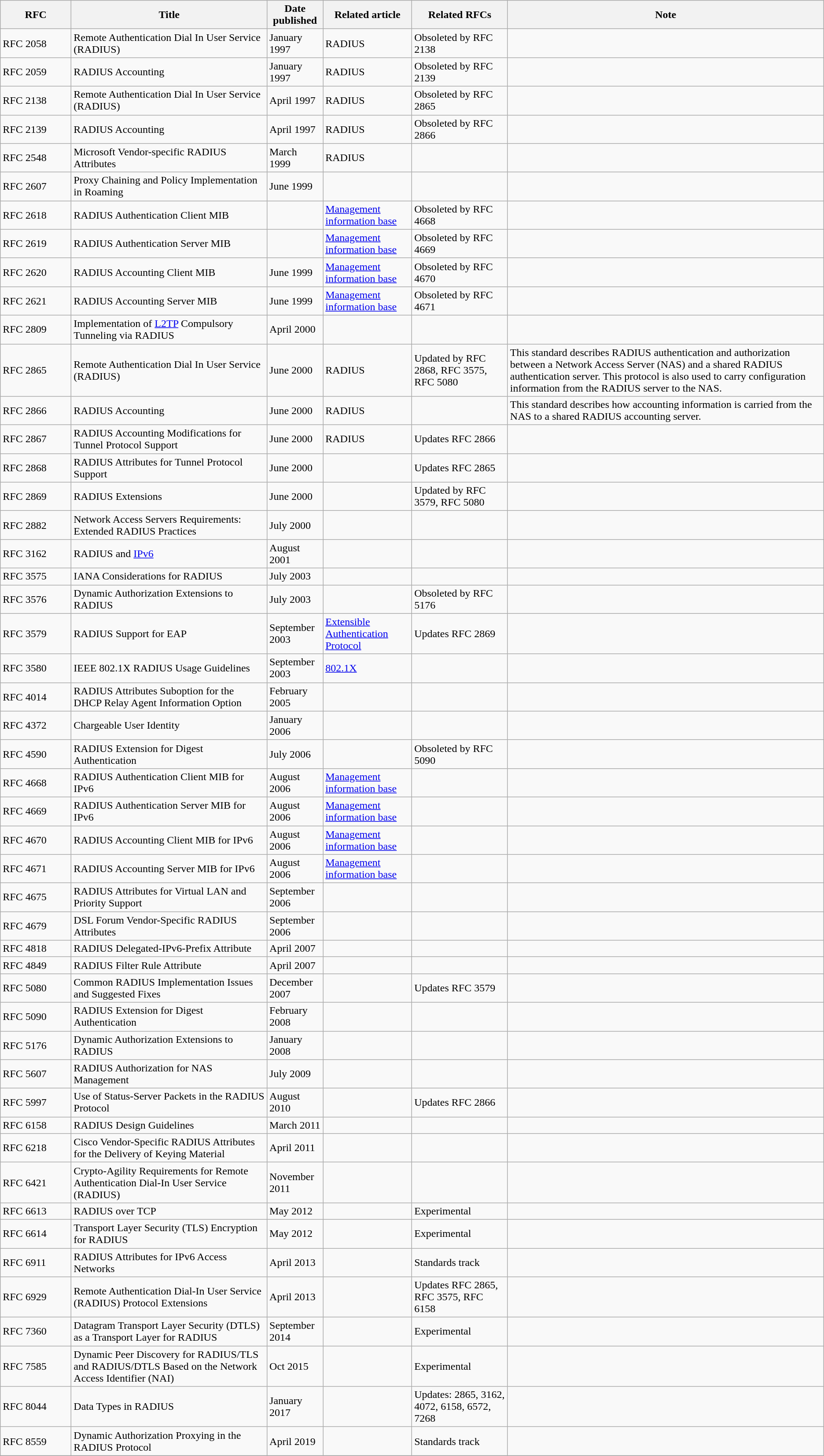<table class="wikitable">
<tr>
<th width="100px">RFC</th>
<th>Title</th>
<th>Date published</th>
<th>Related article</th>
<th>Related RFCs</th>
<th>Note</th>
</tr>
<tr>
<td>RFC 2058</td>
<td>Remote Authentication Dial In User Service (RADIUS)</td>
<td>January 1997</td>
<td>RADIUS</td>
<td>Obsoleted by RFC 2138</td>
<td></td>
</tr>
<tr>
<td>RFC 2059</td>
<td>RADIUS Accounting</td>
<td>January 1997</td>
<td>RADIUS</td>
<td>Obsoleted by RFC 2139</td>
<td></td>
</tr>
<tr>
<td>RFC 2138</td>
<td>Remote Authentication Dial In User Service (RADIUS)</td>
<td>April 1997</td>
<td>RADIUS</td>
<td>Obsoleted by RFC 2865</td>
<td></td>
</tr>
<tr>
<td>RFC 2139</td>
<td>RADIUS Accounting</td>
<td>April 1997</td>
<td>RADIUS</td>
<td>Obsoleted by RFC 2866</td>
<td></td>
</tr>
<tr>
<td>RFC 2548</td>
<td>Microsoft Vendor-specific RADIUS Attributes</td>
<td>March 1999</td>
<td>RADIUS</td>
<td></td>
<td></td>
</tr>
<tr>
<td>RFC 2607</td>
<td>Proxy Chaining and Policy Implementation in Roaming</td>
<td>June 1999</td>
<td></td>
<td></td>
<td></td>
</tr>
<tr>
<td>RFC 2618</td>
<td>RADIUS Authentication Client MIB</td>
<td></td>
<td><a href='#'>Management information base</a></td>
<td>Obsoleted by RFC 4668</td>
<td></td>
</tr>
<tr>
<td>RFC 2619</td>
<td>RADIUS Authentication Server MIB</td>
<td></td>
<td><a href='#'>Management information base</a></td>
<td>Obsoleted by RFC 4669</td>
<td></td>
</tr>
<tr>
<td>RFC 2620</td>
<td>RADIUS Accounting Client MIB</td>
<td>June 1999</td>
<td><a href='#'>Management information base</a></td>
<td>Obsoleted by RFC 4670</td>
<td></td>
</tr>
<tr>
<td>RFC 2621</td>
<td>RADIUS Accounting Server MIB</td>
<td>June 1999</td>
<td><a href='#'>Management information base</a></td>
<td>Obsoleted by RFC 4671</td>
<td></td>
</tr>
<tr>
<td>RFC 2809</td>
<td>Implementation of <a href='#'>L2TP</a> Compulsory Tunneling via RADIUS</td>
<td>April 2000</td>
<td></td>
<td></td>
<td></td>
</tr>
<tr>
<td>RFC 2865</td>
<td>Remote Authentication Dial In User Service (RADIUS)</td>
<td>June 2000</td>
<td>RADIUS</td>
<td>Updated by RFC 2868, RFC 3575, RFC 5080</td>
<td>This standard describes RADIUS authentication and authorization between a Network Access Server (NAS) and a shared RADIUS authentication server. This protocol is also used to carry configuration information from the RADIUS server to the NAS.</td>
</tr>
<tr>
<td>RFC 2866</td>
<td>RADIUS Accounting</td>
<td>June 2000</td>
<td>RADIUS</td>
<td></td>
<td>This standard describes how accounting information is carried from the NAS to a shared RADIUS accounting server.</td>
</tr>
<tr>
<td>RFC 2867</td>
<td>RADIUS Accounting Modifications for Tunnel Protocol Support</td>
<td>June 2000</td>
<td>RADIUS</td>
<td>Updates RFC 2866</td>
<td></td>
</tr>
<tr>
<td>RFC 2868</td>
<td>RADIUS Attributes for Tunnel Protocol Support</td>
<td>June 2000</td>
<td></td>
<td>Updates RFC 2865</td>
<td></td>
</tr>
<tr>
<td>RFC 2869</td>
<td>RADIUS Extensions</td>
<td>June 2000</td>
<td></td>
<td>Updated by RFC 3579, RFC 5080</td>
<td></td>
</tr>
<tr>
<td>RFC 2882</td>
<td>Network Access Servers Requirements: Extended RADIUS Practices</td>
<td>July 2000</td>
<td></td>
<td></td>
<td></td>
</tr>
<tr>
<td>RFC 3162</td>
<td>RADIUS and <a href='#'>IPv6</a></td>
<td>August 2001</td>
<td></td>
<td></td>
<td></td>
</tr>
<tr>
<td>RFC 3575</td>
<td>IANA Considerations for RADIUS</td>
<td>July 2003</td>
<td></td>
<td></td>
<td></td>
</tr>
<tr>
<td>RFC 3576</td>
<td>Dynamic Authorization Extensions to RADIUS</td>
<td>July 2003</td>
<td></td>
<td>Obsoleted by RFC 5176</td>
<td></td>
</tr>
<tr>
<td>RFC 3579</td>
<td>RADIUS Support for EAP</td>
<td>September 2003</td>
<td><a href='#'>Extensible Authentication Protocol</a></td>
<td>Updates RFC 2869</td>
<td></td>
</tr>
<tr>
<td>RFC 3580</td>
<td>IEEE 802.1X RADIUS Usage Guidelines</td>
<td>September 2003</td>
<td><a href='#'>802.1X</a></td>
<td></td>
<td></td>
</tr>
<tr>
<td>RFC 4014</td>
<td>RADIUS Attributes Suboption for the DHCP Relay Agent Information Option</td>
<td>February 2005</td>
<td></td>
<td></td>
<td></td>
</tr>
<tr>
<td>RFC 4372</td>
<td>Chargeable User Identity</td>
<td>January 2006</td>
<td></td>
<td></td>
<td></td>
</tr>
<tr>
<td>RFC 4590</td>
<td>RADIUS Extension for Digest Authentication</td>
<td>July 2006</td>
<td></td>
<td>Obsoleted by RFC 5090</td>
<td></td>
</tr>
<tr>
<td>RFC 4668</td>
<td>RADIUS Authentication Client MIB for IPv6</td>
<td>August 2006</td>
<td><a href='#'>Management information base</a></td>
<td></td>
<td></td>
</tr>
<tr>
<td>RFC 4669</td>
<td>RADIUS Authentication Server MIB for IPv6</td>
<td>August 2006</td>
<td><a href='#'>Management information base</a></td>
<td></td>
<td></td>
</tr>
<tr>
<td>RFC 4670</td>
<td>RADIUS Accounting Client MIB for IPv6</td>
<td>August 2006</td>
<td><a href='#'>Management information base</a></td>
<td></td>
<td></td>
</tr>
<tr>
<td>RFC 4671</td>
<td>RADIUS Accounting Server MIB for IPv6</td>
<td>August 2006</td>
<td><a href='#'>Management information base</a></td>
<td></td>
<td></td>
</tr>
<tr>
<td>RFC 4675</td>
<td>RADIUS Attributes for Virtual LAN and Priority Support</td>
<td>September 2006</td>
<td></td>
<td></td>
<td></td>
</tr>
<tr>
<td>RFC 4679</td>
<td>DSL Forum Vendor-Specific RADIUS Attributes</td>
<td>September 2006</td>
<td></td>
<td></td>
<td></td>
</tr>
<tr>
<td>RFC 4818</td>
<td>RADIUS Delegated-IPv6-Prefix Attribute</td>
<td>April 2007</td>
<td></td>
<td></td>
<td></td>
</tr>
<tr>
<td>RFC 4849</td>
<td>RADIUS Filter Rule Attribute</td>
<td>April 2007</td>
<td></td>
<td></td>
<td></td>
</tr>
<tr>
<td>RFC 5080</td>
<td>Common RADIUS Implementation Issues and Suggested Fixes</td>
<td>December 2007</td>
<td></td>
<td>Updates RFC 3579</td>
<td></td>
</tr>
<tr>
<td>RFC 5090</td>
<td>RADIUS Extension for Digest Authentication</td>
<td>February 2008</td>
<td></td>
<td></td>
<td></td>
</tr>
<tr>
<td>RFC 5176</td>
<td>Dynamic Authorization Extensions to RADIUS</td>
<td>January 2008</td>
<td></td>
<td></td>
<td></td>
</tr>
<tr>
<td>RFC 5607</td>
<td>RADIUS Authorization for NAS Management</td>
<td>July 2009</td>
<td></td>
<td></td>
<td></td>
</tr>
<tr>
<td>RFC 5997</td>
<td>Use of Status-Server Packets in the RADIUS Protocol</td>
<td>August 2010</td>
<td></td>
<td>Updates RFC 2866</td>
<td></td>
</tr>
<tr>
<td>RFC 6158</td>
<td>RADIUS Design Guidelines</td>
<td>March 2011</td>
<td></td>
<td></td>
<td></td>
</tr>
<tr>
<td>RFC 6218</td>
<td>Cisco Vendor-Specific RADIUS Attributes for the Delivery of Keying Material</td>
<td>April 2011</td>
<td></td>
<td></td>
<td></td>
</tr>
<tr>
<td>RFC 6421</td>
<td>Crypto-Agility Requirements for Remote Authentication Dial-In User Service (RADIUS)</td>
<td>November 2011</td>
<td></td>
<td></td>
<td></td>
</tr>
<tr>
<td>RFC 6613</td>
<td>RADIUS over TCP</td>
<td>May 2012</td>
<td></td>
<td>Experimental</td>
<td></td>
</tr>
<tr>
<td>RFC 6614</td>
<td>Transport Layer Security (TLS) Encryption for RADIUS</td>
<td>May 2012</td>
<td></td>
<td>Experimental</td>
<td></td>
</tr>
<tr>
<td>RFC 6911</td>
<td>RADIUS Attributes for IPv6 Access Networks</td>
<td>April 2013</td>
<td></td>
<td>Standards track</td>
<td></td>
</tr>
<tr>
<td>RFC 6929</td>
<td>Remote Authentication Dial-In User Service (RADIUS) Protocol Extensions</td>
<td>April 2013</td>
<td></td>
<td>Updates RFC 2865, RFC 3575, RFC 6158</td>
<td></td>
</tr>
<tr>
<td>RFC 7360</td>
<td>Datagram Transport Layer Security (DTLS) as a Transport Layer for RADIUS</td>
<td>September 2014</td>
<td></td>
<td>Experimental</td>
<td></td>
</tr>
<tr>
<td>RFC 7585</td>
<td>Dynamic Peer Discovery for RADIUS/TLS and RADIUS/DTLS Based on the Network Access Identifier (NAI)</td>
<td>Oct 2015</td>
<td></td>
<td>Experimental</td>
<td></td>
</tr>
<tr>
<td>RFC 8044</td>
<td>Data Types in RADIUS</td>
<td>January 2017</td>
<td></td>
<td>Updates: 2865, 3162, 4072, 6158, 6572, 7268</td>
<td></td>
</tr>
<tr>
<td>RFC 8559</td>
<td>Dynamic Authorization Proxying in the RADIUS Protocol</td>
<td>April 2019</td>
<td></td>
<td>Standards track</td>
<td></td>
</tr>
<tr>
</tr>
</table>
